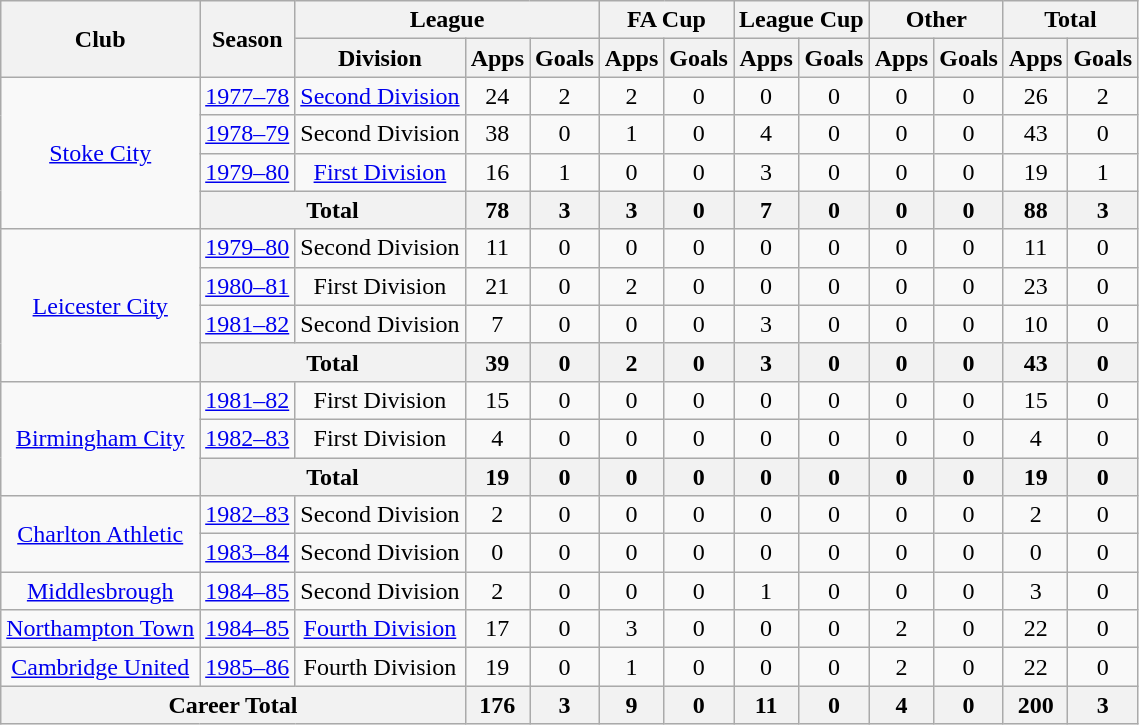<table class="wikitable" style="text-align: center;">
<tr>
<th rowspan="2">Club</th>
<th rowspan="2">Season</th>
<th colspan="3">League</th>
<th colspan="2">FA Cup</th>
<th colspan="2">League Cup</th>
<th colspan="2">Other</th>
<th colspan="2">Total</th>
</tr>
<tr>
<th>Division</th>
<th>Apps</th>
<th>Goals</th>
<th>Apps</th>
<th>Goals</th>
<th>Apps</th>
<th>Goals</th>
<th>Apps</th>
<th>Goals</th>
<th>Apps</th>
<th>Goals</th>
</tr>
<tr>
<td rowspan="4"><a href='#'>Stoke City</a></td>
<td><a href='#'>1977–78</a></td>
<td><a href='#'>Second Division</a></td>
<td>24</td>
<td>2</td>
<td>2</td>
<td>0</td>
<td>0</td>
<td>0</td>
<td>0</td>
<td>0</td>
<td>26</td>
<td>2</td>
</tr>
<tr>
<td><a href='#'>1978–79</a></td>
<td>Second Division</td>
<td>38</td>
<td>0</td>
<td>1</td>
<td>0</td>
<td>4</td>
<td>0</td>
<td>0</td>
<td>0</td>
<td>43</td>
<td>0</td>
</tr>
<tr>
<td><a href='#'>1979–80</a></td>
<td><a href='#'>First Division</a></td>
<td>16</td>
<td>1</td>
<td>0</td>
<td>0</td>
<td>3</td>
<td>0</td>
<td>0</td>
<td>0</td>
<td>19</td>
<td>1</td>
</tr>
<tr>
<th colspan="2">Total</th>
<th>78</th>
<th>3</th>
<th>3</th>
<th>0</th>
<th>7</th>
<th>0</th>
<th>0</th>
<th>0</th>
<th>88</th>
<th>3</th>
</tr>
<tr>
<td rowspan="4"><a href='#'>Leicester City</a></td>
<td><a href='#'>1979–80</a></td>
<td>Second Division</td>
<td>11</td>
<td>0</td>
<td>0</td>
<td>0</td>
<td>0</td>
<td>0</td>
<td>0</td>
<td>0</td>
<td>11</td>
<td>0</td>
</tr>
<tr>
<td><a href='#'>1980–81</a></td>
<td>First Division</td>
<td>21</td>
<td>0</td>
<td>2</td>
<td>0</td>
<td>0</td>
<td>0</td>
<td>0</td>
<td>0</td>
<td>23</td>
<td>0</td>
</tr>
<tr>
<td><a href='#'>1981–82</a></td>
<td>Second Division</td>
<td>7</td>
<td>0</td>
<td>0</td>
<td>0</td>
<td>3</td>
<td>0</td>
<td>0</td>
<td>0</td>
<td>10</td>
<td>0</td>
</tr>
<tr>
<th colspan="2">Total</th>
<th>39</th>
<th>0</th>
<th>2</th>
<th>0</th>
<th>3</th>
<th>0</th>
<th>0</th>
<th>0</th>
<th>43</th>
<th>0</th>
</tr>
<tr>
<td rowspan="3"><a href='#'>Birmingham City</a></td>
<td><a href='#'>1981–82</a></td>
<td>First Division</td>
<td>15</td>
<td>0</td>
<td>0</td>
<td>0</td>
<td>0</td>
<td>0</td>
<td>0</td>
<td>0</td>
<td>15</td>
<td>0</td>
</tr>
<tr>
<td><a href='#'>1982–83</a></td>
<td>First Division</td>
<td>4</td>
<td>0</td>
<td>0</td>
<td>0</td>
<td>0</td>
<td>0</td>
<td>0</td>
<td>0</td>
<td>4</td>
<td>0</td>
</tr>
<tr>
<th colspan="2">Total</th>
<th>19</th>
<th>0</th>
<th>0</th>
<th>0</th>
<th>0</th>
<th>0</th>
<th>0</th>
<th>0</th>
<th>19</th>
<th>0</th>
</tr>
<tr>
<td rowspan="2"><a href='#'>Charlton Athletic</a></td>
<td><a href='#'>1982–83</a></td>
<td>Second Division</td>
<td>2</td>
<td>0</td>
<td>0</td>
<td>0</td>
<td>0</td>
<td>0</td>
<td>0</td>
<td>0</td>
<td>2</td>
<td>0</td>
</tr>
<tr>
<td><a href='#'>1983–84</a></td>
<td>Second Division</td>
<td>0</td>
<td>0</td>
<td>0</td>
<td>0</td>
<td>0</td>
<td>0</td>
<td>0</td>
<td>0</td>
<td>0</td>
<td>0</td>
</tr>
<tr>
<td><a href='#'>Middlesbrough</a></td>
<td><a href='#'>1984–85</a></td>
<td>Second Division</td>
<td>2</td>
<td>0</td>
<td>0</td>
<td>0</td>
<td>1</td>
<td>0</td>
<td>0</td>
<td>0</td>
<td>3</td>
<td>0</td>
</tr>
<tr>
<td><a href='#'>Northampton Town</a></td>
<td><a href='#'>1984–85</a></td>
<td><a href='#'>Fourth Division</a></td>
<td>17</td>
<td>0</td>
<td>3</td>
<td>0</td>
<td>0</td>
<td>0</td>
<td>2</td>
<td>0</td>
<td>22</td>
<td>0</td>
</tr>
<tr>
<td><a href='#'>Cambridge United</a></td>
<td><a href='#'>1985–86</a></td>
<td>Fourth Division</td>
<td>19</td>
<td>0</td>
<td>1</td>
<td>0</td>
<td>0</td>
<td>0</td>
<td>2</td>
<td>0</td>
<td>22</td>
<td>0</td>
</tr>
<tr>
<th colspan="3">Career Total</th>
<th>176</th>
<th>3</th>
<th>9</th>
<th>0</th>
<th>11</th>
<th>0</th>
<th>4</th>
<th>0</th>
<th>200</th>
<th>3</th>
</tr>
</table>
